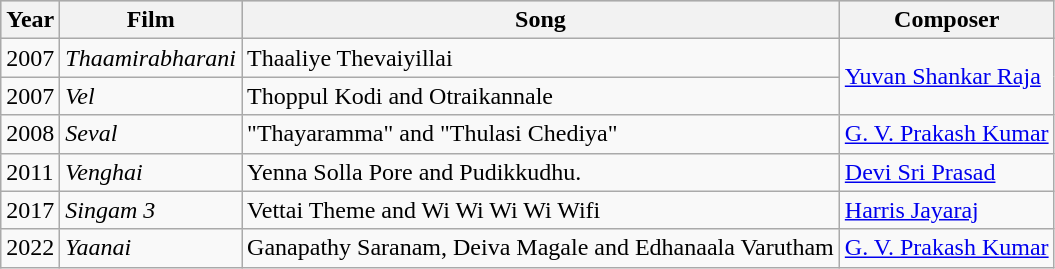<table class="wikitable sortable">
<tr style="background:#ccc; text-align:center;">
<th>Year</th>
<th>Film</th>
<th>Song</th>
<th>Composer</th>
</tr>
<tr>
<td>2007</td>
<td><em>Thaamirabharani</em></td>
<td>Thaaliye Thevaiyillai</td>
<td rowspan="2"><a href='#'>Yuvan Shankar Raja</a></td>
</tr>
<tr>
<td>2007</td>
<td><em>Vel</em></td>
<td>Thoppul Kodi and Otraikannale</td>
</tr>
<tr>
<td>2008</td>
<td><em>Seval</em></td>
<td>"Thayaramma" and "Thulasi Chediya"</td>
<td><a href='#'>G. V. Prakash Kumar</a></td>
</tr>
<tr>
<td>2011</td>
<td><em>Venghai</em></td>
<td>Yenna Solla Pore and Pudikkudhu.</td>
<td><a href='#'>Devi Sri Prasad</a></td>
</tr>
<tr>
<td>2017</td>
<td><em>Singam 3</em></td>
<td>Vettai Theme and Wi Wi Wi Wi Wifi</td>
<td><a href='#'>Harris Jayaraj</a></td>
</tr>
<tr>
<td>2022</td>
<td><em>Yaanai</em></td>
<td>Ganapathy Saranam, Deiva Magale and Edhanaala Varutham</td>
<td><a href='#'>G. V. Prakash Kumar</a></td>
</tr>
</table>
